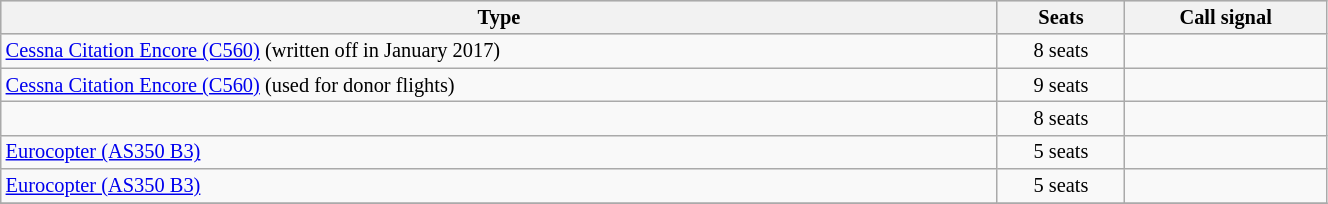<table class="wikitable" width="70%" style="font-size: 85%">
<tr bgcolor=lightgrey>
<th>Type</th>
<th>Seats</th>
<th>Call signal</th>
</tr>
<tr>
<td><a href='#'>Cessna Citation Encore (C560)</a> (written off in January 2017)</td>
<td align=center>8 seats</td>
<td align=center></td>
</tr>
<tr>
<td><a href='#'>Cessna Citation Encore (C560)</a> (used for donor flights)</td>
<td align=center>9 seats</td>
<td align=center></td>
</tr>
<tr>
<td></td>
<td align="center">8 seats</td>
<td align="center"></td>
</tr>
<tr>
<td><a href='#'>Eurocopter (AS350 B3)</a></td>
<td align=center>5 seats</td>
<td align=center></td>
</tr>
<tr>
<td><a href='#'>Eurocopter (AS350 B3)</a></td>
<td align=center>5 seats</td>
<td align=center></td>
</tr>
<tr>
</tr>
</table>
